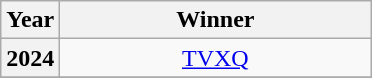<table class="wikitable plainrowheaders" style="text-align:center">
<tr>
<th scope="col">Year</th>
<th scope="col" width="200">Winner</th>
</tr>
<tr>
<th scope="row">2024</th>
<td><a href='#'>TVXQ</a></td>
</tr>
<tr>
</tr>
</table>
